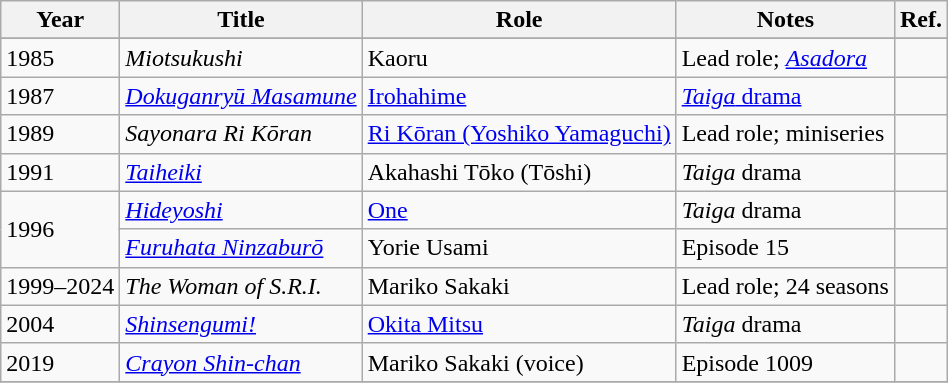<table class="wikitable sortable">
<tr>
<th>Year</th>
<th>Title</th>
<th>Role</th>
<th class="unsortable">Notes</th>
<th class="unsortable">Ref.</th>
</tr>
<tr>
</tr>
<tr>
<td>1985</td>
<td><em>Miotsukushi</em></td>
<td>Kaoru</td>
<td>Lead role; <em><a href='#'>Asadora</a></em></td>
<td></td>
</tr>
<tr>
<td>1987</td>
<td><em><a href='#'>Dokuganryū Masamune</a></em></td>
<td><a href='#'>Irohahime</a></td>
<td><a href='#'><em>Taiga</em> drama</a></td>
<td></td>
</tr>
<tr>
<td>1989</td>
<td><em>Sayonara Ri Kōran</em></td>
<td><a href='#'>Ri Kōran (Yoshiko Yamaguchi)</a></td>
<td>Lead role; miniseries</td>
<td></td>
</tr>
<tr>
<td>1991</td>
<td><em><a href='#'>Taiheiki</a></em></td>
<td>Akahashi Tōko (Tōshi)</td>
<td><em>Taiga</em> drama</td>
<td></td>
</tr>
<tr>
<td rowspan=2>1996</td>
<td><em><a href='#'>Hideyoshi</a></em></td>
<td><a href='#'>One</a></td>
<td><em>Taiga</em> drama</td>
<td></td>
</tr>
<tr>
<td><em><a href='#'>Furuhata Ninzaburō</a></em></td>
<td>Yorie Usami</td>
<td>Episode 15</td>
<td></td>
</tr>
<tr>
<td>1999–2024</td>
<td><em>The Woman of S.R.I.</em></td>
<td>Mariko Sakaki</td>
<td>Lead role; 24 seasons</td>
<td></td>
</tr>
<tr>
<td>2004</td>
<td><em><a href='#'>Shinsengumi!</a></em></td>
<td><a href='#'>Okita Mitsu</a></td>
<td><em>Taiga</em> drama</td>
<td></td>
</tr>
<tr>
<td>2019</td>
<td><em><a href='#'>Crayon Shin-chan</a></em></td>
<td>Mariko Sakaki (voice)</td>
<td>Episode 1009</td>
<td></td>
</tr>
<tr>
</tr>
</table>
